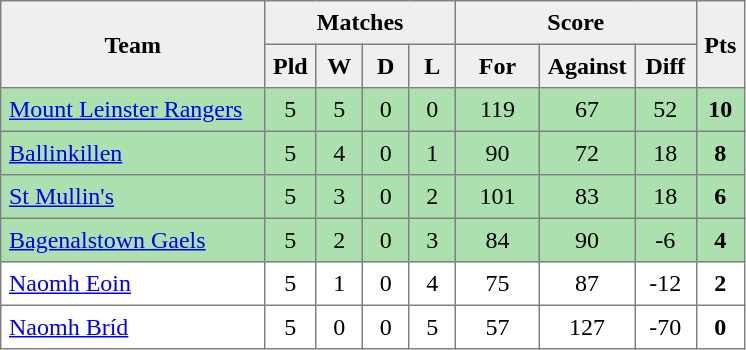<table style=border-collapse:collapse border=1 cellspacing=0 cellpadding=5>
<tr align=center bgcolor=#efefef>
<th rowspan=2 width=165>Team</th>
<th colspan=4>Matches</th>
<th colspan=3>Score</th>
<th rowspan=2width=20>Pts</th>
</tr>
<tr align=center bgcolor=#efefef>
<th width=20>Pld</th>
<th width=20>W</th>
<th width=20>D</th>
<th width=20>L</th>
<th width=45>For</th>
<th width=45>Against</th>
<th width=30>Diff</th>
</tr>
<tr align=center style="background:#ACE1AF;">
<td style="text-align:left;"><a href='#'>Mount Leinster Rangers</a></td>
<td>5</td>
<td>5</td>
<td>0</td>
<td>0</td>
<td>119</td>
<td>67</td>
<td>52</td>
<td><strong>10</strong></td>
</tr>
<tr align=center style="background:#ACE1AF;">
<td style="text-align:left;"><a href='#'>Ballinkillen</a></td>
<td>5</td>
<td>4</td>
<td>0</td>
<td>1</td>
<td>90</td>
<td>72</td>
<td>18</td>
<td><strong>8</strong></td>
</tr>
<tr align=center style="background:#ACE1AF;">
<td style="text-align:left;"><a href='#'>St Mullin's</a></td>
<td>5</td>
<td>3</td>
<td>0</td>
<td>2</td>
<td>101</td>
<td>83</td>
<td>18</td>
<td><strong>6</strong></td>
</tr>
<tr align=center style="background:#ACE1AF;">
<td style="text-align:left;"><a href='#'>Bagenalstown Gaels</a></td>
<td>5</td>
<td>2</td>
<td>0</td>
<td>3</td>
<td>84</td>
<td>90</td>
<td>-6</td>
<td><strong>4</strong></td>
</tr>
<tr align=center>
<td style="text-align:left;"><a href='#'>Naomh Eoin</a></td>
<td>5</td>
<td>1</td>
<td>0</td>
<td>4</td>
<td>75</td>
<td>87</td>
<td>-12</td>
<td><strong>2</strong></td>
</tr>
<tr align=center>
<td style="text-align:left;"><a href='#'>Naomh Bríd</a></td>
<td>5</td>
<td>0</td>
<td>0</td>
<td>5</td>
<td>57</td>
<td>127</td>
<td>-70</td>
<td><strong>0</strong></td>
</tr>
</table>
